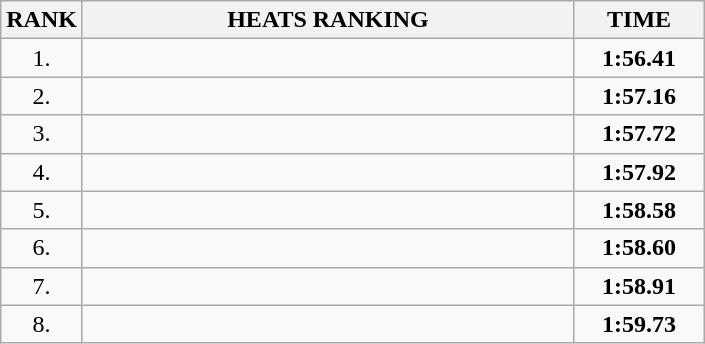<table class="wikitable">
<tr>
<th>RANK</th>
<th style="width: 20em">HEATS RANKING</th>
<th style="width: 5em">TIME</th>
</tr>
<tr>
<td align="center">1.</td>
<td></td>
<td align="center"><strong>1:56.41</strong></td>
</tr>
<tr>
<td align="center">2.</td>
<td></td>
<td align="center"><strong>1:57.16</strong></td>
</tr>
<tr>
<td align="center">3.</td>
<td></td>
<td align="center"><strong>1:57.72</strong></td>
</tr>
<tr>
<td align="center">4.</td>
<td></td>
<td align="center"><strong>1:57.92</strong></td>
</tr>
<tr>
<td align="center">5.</td>
<td></td>
<td align="center"><strong>1:58.58</strong></td>
</tr>
<tr>
<td align="center">6.</td>
<td></td>
<td align="center"><strong>1:58.60</strong></td>
</tr>
<tr>
<td align="center">7.</td>
<td></td>
<td align="center"><strong>1:58.91</strong></td>
</tr>
<tr>
<td align="center">8.</td>
<td></td>
<td align="center"><strong>1:59.73</strong></td>
</tr>
</table>
